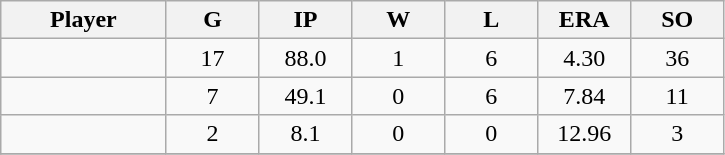<table class="wikitable sortable">
<tr>
<th bgcolor="#DDDDFF" width="16%">Player</th>
<th bgcolor="#DDDDFF" width="9%">G</th>
<th bgcolor="#DDDDFF" width="9%">IP</th>
<th bgcolor="#DDDDFF" width="9%">W</th>
<th bgcolor="#DDDDFF" width="9%">L</th>
<th bgcolor="#DDDDFF" width="9%">ERA</th>
<th bgcolor="#DDDDFF" width="9%">SO</th>
</tr>
<tr align="center">
<td></td>
<td>17</td>
<td>88.0</td>
<td>1</td>
<td>6</td>
<td>4.30</td>
<td>36</td>
</tr>
<tr align="center">
<td></td>
<td>7</td>
<td>49.1</td>
<td>0</td>
<td>6</td>
<td>7.84</td>
<td>11</td>
</tr>
<tr align="center">
<td></td>
<td>2</td>
<td>8.1</td>
<td>0</td>
<td>0</td>
<td>12.96</td>
<td>3</td>
</tr>
<tr align="center">
</tr>
</table>
